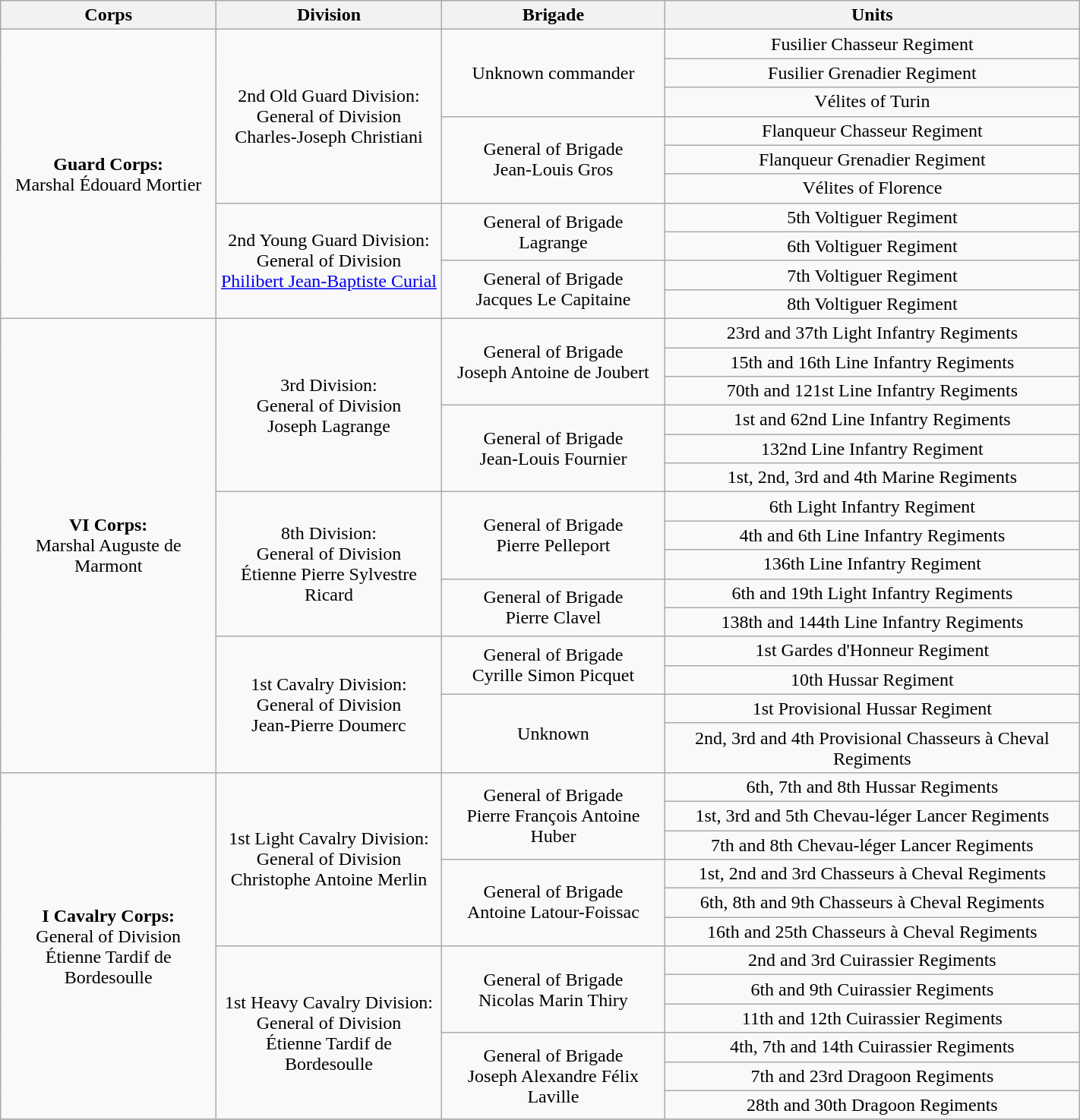<table class="wikitable" style="text-align:center; width:75%;">
<tr>
<th>Corps</th>
<th>Division</th>
<th>Brigade</th>
<th>Units</th>
</tr>
<tr>
<td ROWSPAN=10><strong>Guard Corps:</strong><br>Marshal Édouard Mortier</td>
<td ROWSPAN=6>2nd Old Guard Division:<br>General of Division<br>Charles-Joseph Christiani</td>
<td ROWSPAN=3>Unknown commander</td>
<td>Fusilier Chasseur Regiment</td>
</tr>
<tr>
<td>Fusilier Grenadier Regiment</td>
</tr>
<tr>
<td>Vélites of Turin</td>
</tr>
<tr>
<td ROWSPAN=3>General of Brigade<br>Jean-Louis Gros</td>
<td>Flanqueur Chasseur Regiment</td>
</tr>
<tr>
<td>Flanqueur Grenadier Regiment</td>
</tr>
<tr>
<td>Vélites of Florence</td>
</tr>
<tr>
<td ROWSPAN=4>2nd Young Guard Division:<br>General of Division<br><a href='#'>Philibert Jean-Baptiste Curial</a></td>
<td ROWSPAN=2>General of Brigade<br>Lagrange</td>
<td>5th Voltiguer Regiment</td>
</tr>
<tr>
<td>6th Voltiguer Regiment</td>
</tr>
<tr>
<td ROWSPAN=2>General of Brigade<br>Jacques Le Capitaine</td>
<td>7th Voltiguer Regiment</td>
</tr>
<tr>
<td>8th Voltiguer Regiment</td>
</tr>
<tr>
<td ROWSPAN=15><strong>VI Corps:</strong><br>Marshal Auguste de Marmont</td>
<td ROWSPAN=6>3rd Division:<br>General of Division<br>Joseph Lagrange</td>
<td ROWSPAN=3>General of Brigade<br>Joseph Antoine de Joubert</td>
<td>23rd and 37th Light Infantry Regiments</td>
</tr>
<tr>
<td>15th and 16th Line Infantry Regiments</td>
</tr>
<tr>
<td>70th and 121st Line Infantry Regiments</td>
</tr>
<tr>
<td ROWSPAN=3>General of Brigade<br>Jean-Louis Fournier</td>
<td>1st and 62nd Line Infantry Regiments</td>
</tr>
<tr>
<td>132nd Line Infantry Regiment</td>
</tr>
<tr>
<td>1st, 2nd, 3rd and 4th Marine Regiments</td>
</tr>
<tr>
<td ROWSPAN=5>8th Division:<br>General of Division<br>Étienne Pierre Sylvestre Ricard</td>
<td ROWSPAN=3>General of Brigade<br>Pierre Pelleport</td>
<td>6th Light Infantry Regiment</td>
</tr>
<tr>
<td>4th and 6th Line Infantry Regiments</td>
</tr>
<tr>
<td>136th Line Infantry Regiment</td>
</tr>
<tr>
<td ROWSPAN=2>General of Brigade<br>Pierre Clavel</td>
<td>6th and 19th Light Infantry Regiments</td>
</tr>
<tr>
<td>138th and 144th Line Infantry Regiments</td>
</tr>
<tr>
<td ROWSPAN=4>1st Cavalry Division:<br>General of Division<br>Jean-Pierre Doumerc</td>
<td ROWSPAN=2>General of Brigade<br>Cyrille Simon Picquet</td>
<td>1st Gardes d'Honneur Regiment</td>
</tr>
<tr>
<td>10th Hussar Regiment</td>
</tr>
<tr>
<td ROWSPAN=2>Unknown</td>
<td>1st Provisional Hussar Regiment</td>
</tr>
<tr>
<td>2nd, 3rd and 4th Provisional Chasseurs à Cheval Regiments</td>
</tr>
<tr>
<td ROWSPAN=12><strong>I Cavalry Corps:</strong><br>General of Division<br>Étienne Tardif de Bordesoulle</td>
<td ROWSPAN=6>1st Light Cavalry Division:<br>General of Division<br>Christophe Antoine Merlin</td>
<td ROWSPAN=3>General of Brigade<br>Pierre François Antoine Huber</td>
<td>6th, 7th and 8th Hussar Regiments</td>
</tr>
<tr>
<td>1st, 3rd and 5th Chevau-léger Lancer Regiments</td>
</tr>
<tr>
<td>7th and 8th Chevau-léger Lancer Regiments</td>
</tr>
<tr>
<td ROWSPAN=3>General of Brigade<br>Antoine Latour-Foissac</td>
<td>1st, 2nd and 3rd Chasseurs à Cheval Regiments</td>
</tr>
<tr>
<td>6th, 8th and 9th Chasseurs à Cheval Regiments</td>
</tr>
<tr>
<td>16th and 25th Chasseurs à Cheval Regiments</td>
</tr>
<tr>
<td ROWSPAN=6>1st Heavy Cavalry Division:<br>General of Division<br>Étienne Tardif de Bordesoulle</td>
<td ROWSPAN=3>General of Brigade<br>Nicolas Marin Thiry</td>
<td>2nd and 3rd Cuirassier Regiments</td>
</tr>
<tr>
<td>6th and 9th Cuirassier Regiments</td>
</tr>
<tr>
<td>11th and 12th Cuirassier Regiments</td>
</tr>
<tr>
<td ROWSPAN=3>General of Brigade<br>Joseph Alexandre Félix Laville</td>
<td>4th, 7th and 14th Cuirassier Regiments</td>
</tr>
<tr>
<td>7th and 23rd Dragoon Regiments</td>
</tr>
<tr>
<td>28th and 30th Dragoon Regiments</td>
</tr>
<tr>
</tr>
</table>
